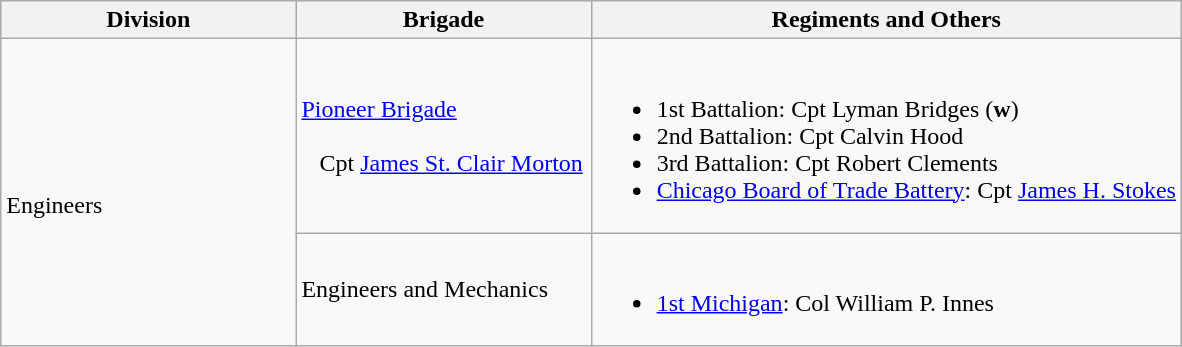<table class="wikitable">
<tr>
<th width=25%>Division</th>
<th width=25%>Brigade</th>
<th>Regiments and Others</th>
</tr>
<tr>
<td rowspan=2><br>Engineers</td>
<td><a href='#'>Pioneer Brigade</a><br><br>  
Cpt <a href='#'>James St. Clair Morton</a></td>
<td><br><ul><li>1st Battalion: Cpt Lyman Bridges (<strong>w</strong>)</li><li>2nd Battalion: Cpt Calvin Hood</li><li>3rd Battalion: Cpt Robert Clements</li><li><a href='#'>Chicago Board of Trade Battery</a>: Cpt <a href='#'>James H. Stokes</a></li></ul></td>
</tr>
<tr>
<td>Engineers and Mechanics</td>
<td><br><ul><li><a href='#'>1st Michigan</a>: Col William P. Innes</li></ul></td>
</tr>
</table>
